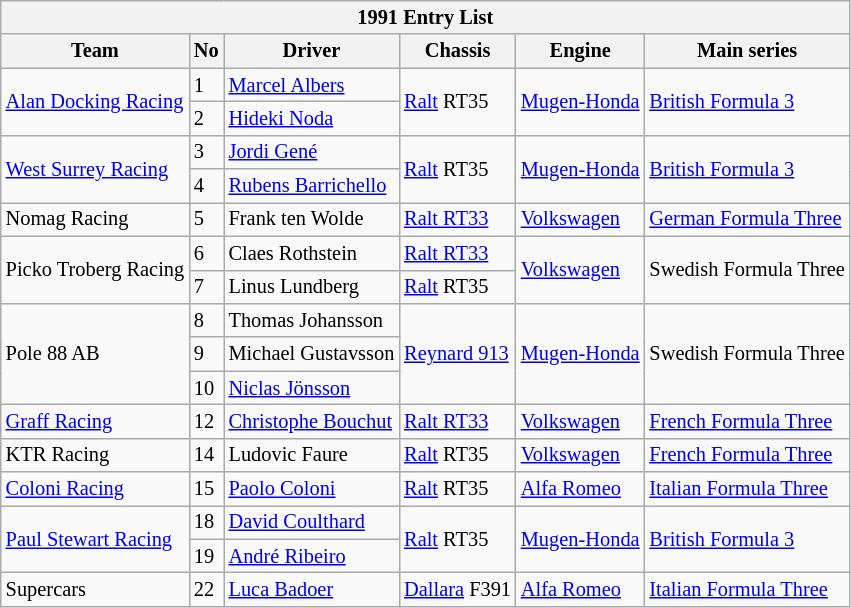<table class="wikitable" style="font-size: 85%;">
<tr>
<th colspan=7>1991 Entry List</th>
</tr>
<tr>
<th>Team</th>
<th>No</th>
<th>Driver</th>
<th>Chassis</th>
<th>Engine</th>
<th>Main series</th>
</tr>
<tr>
<td rowspan=2> <a href='#'>Alan Docking Racing</a></td>
<td>1</td>
<td> <a href='#'>Marcel Albers</a></td>
<td rowspan="2"><a href='#'>Ralt</a> RT35</td>
<td rowspan=2><a href='#'>Mugen-Honda</a></td>
<td rowspan=2><a href='#'>British Formula 3</a></td>
</tr>
<tr>
<td>2</td>
<td> <a href='#'>Hideki Noda</a></td>
</tr>
<tr>
<td rowspan=2> <a href='#'>West Surrey Racing</a></td>
<td>3</td>
<td> <a href='#'>Jordi Gené</a></td>
<td rowspan="2"><a href='#'>Ralt</a> RT35</td>
<td rowspan=2><a href='#'>Mugen-Honda</a></td>
<td rowspan=2><a href='#'>British Formula 3</a></td>
</tr>
<tr>
<td>4</td>
<td> <a href='#'>Rubens Barrichello</a></td>
</tr>
<tr>
<td> Nomag Racing</td>
<td>5</td>
<td> Frank ten Wolde</td>
<td><a href='#'>Ralt RT33</a></td>
<td><a href='#'>Volkswagen</a></td>
<td><a href='#'>German Formula Three</a></td>
</tr>
<tr>
<td rowspan=2> Picko Troberg Racing</td>
<td>6</td>
<td> Claes Rothstein</td>
<td><a href='#'>Ralt RT33</a></td>
<td rowspan=2><a href='#'>Volkswagen</a></td>
<td rowspan=2>Swedish Formula Three</td>
</tr>
<tr>
<td>7</td>
<td> Linus Lundberg</td>
<td><a href='#'>Ralt</a> RT35</td>
</tr>
<tr>
<td rowspan=3> Pole 88 AB</td>
<td>8</td>
<td> Thomas Johansson</td>
<td rowspan="3"><a href='#'>Reynard 913</a></td>
<td rowspan=3><a href='#'>Mugen-Honda</a></td>
<td rowspan=3>Swedish Formula Three</td>
</tr>
<tr>
<td>9</td>
<td> Michael Gustavsson</td>
</tr>
<tr>
<td>10</td>
<td> <a href='#'>Niclas Jönsson</a></td>
</tr>
<tr>
<td> <a href='#'>Graff Racing</a></td>
<td>12</td>
<td> <a href='#'>Christophe Bouchut</a></td>
<td><a href='#'>Ralt RT33</a></td>
<td><a href='#'>Volkswagen</a></td>
<td><a href='#'>French Formula Three</a></td>
</tr>
<tr>
<td> KTR Racing</td>
<td>14</td>
<td> Ludovic Faure</td>
<td><a href='#'>Ralt</a> RT35</td>
<td><a href='#'>Volkswagen</a></td>
<td><a href='#'>French Formula Three</a></td>
</tr>
<tr>
<td> <a href='#'>Coloni Racing</a></td>
<td>15</td>
<td> <a href='#'>Paolo Coloni</a></td>
<td><a href='#'>Ralt</a> RT35</td>
<td><a href='#'>Alfa Romeo</a></td>
<td><a href='#'>Italian Formula Three</a></td>
</tr>
<tr>
<td rowspan=2> <a href='#'>Paul Stewart Racing</a></td>
<td>18</td>
<td> <a href='#'>David Coulthard</a></td>
<td rowspan="2"><a href='#'>Ralt</a> RT35</td>
<td rowspan=2><a href='#'>Mugen-Honda</a></td>
<td rowspan=2><a href='#'>British Formula 3</a></td>
</tr>
<tr>
<td>19</td>
<td> <a href='#'>André Ribeiro</a></td>
</tr>
<tr>
<td> Supercars</td>
<td>22</td>
<td> <a href='#'>Luca Badoer</a></td>
<td><a href='#'>Dallara</a> F391</td>
<td><a href='#'>Alfa Romeo</a></td>
<td><a href='#'>Italian Formula Three</a></td>
</tr>
</table>
